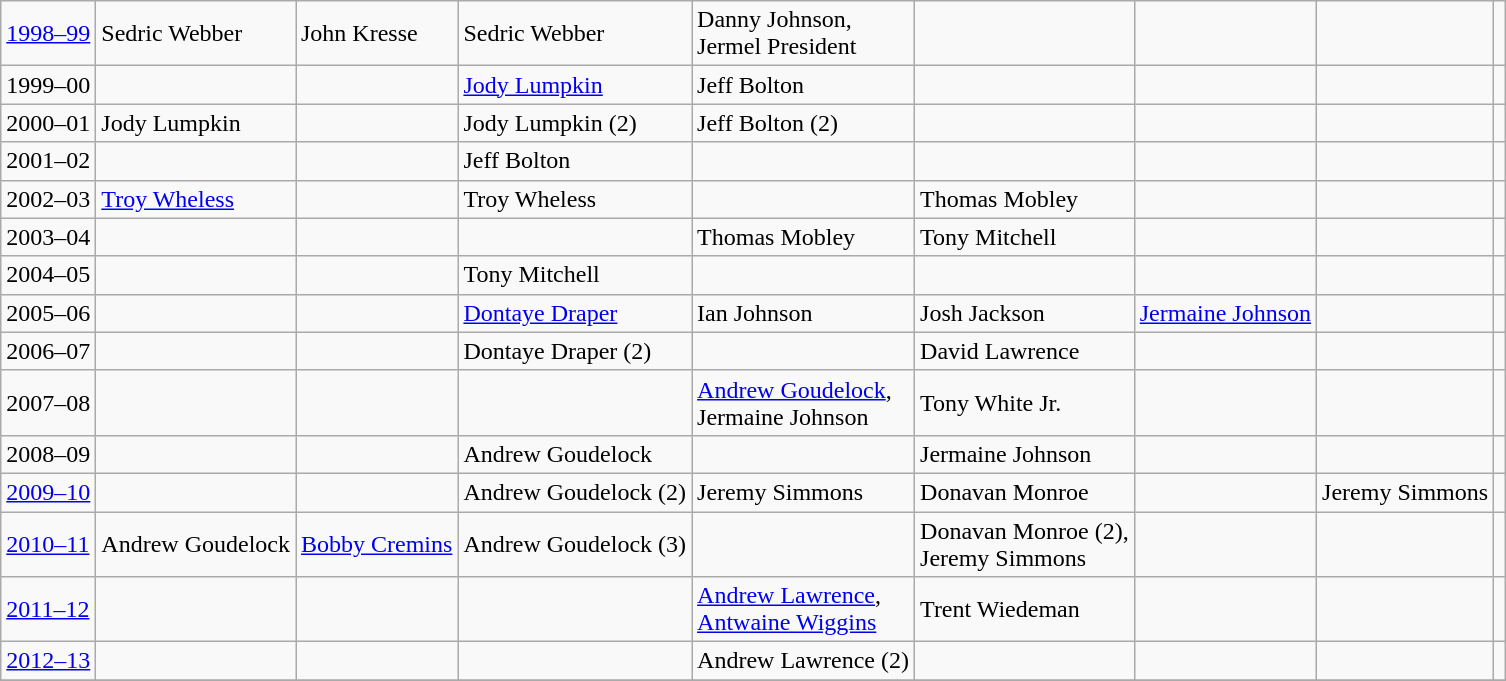<table class="wikitable">
<tr>
<td><a href='#'>1998–99</a></td>
<td>Sedric Webber</td>
<td>John Kresse</td>
<td>Sedric Webber</td>
<td>Danny Johnson,<br>Jermel President</td>
<td></td>
<td></td>
<td></td>
<td></td>
</tr>
<tr>
<td>1999–00</td>
<td></td>
<td></td>
<td><a href='#'>Jody Lumpkin</a></td>
<td>Jeff Bolton</td>
<td></td>
<td></td>
<td></td>
<td></td>
</tr>
<tr>
<td>2000–01</td>
<td>Jody Lumpkin</td>
<td></td>
<td>Jody Lumpkin (2)</td>
<td>Jeff Bolton (2)</td>
<td></td>
<td></td>
<td></td>
<td></td>
</tr>
<tr>
<td>2001–02</td>
<td></td>
<td></td>
<td>Jeff Bolton</td>
<td></td>
<td></td>
<td></td>
<td></td>
<td></td>
</tr>
<tr>
<td>2002–03</td>
<td><a href='#'>Troy Wheless</a></td>
<td></td>
<td>Troy Wheless</td>
<td></td>
<td>Thomas Mobley</td>
<td></td>
<td></td>
<td></td>
</tr>
<tr>
<td>2003–04</td>
<td></td>
<td></td>
<td></td>
<td>Thomas Mobley</td>
<td>Tony Mitchell</td>
<td></td>
<td></td>
<td></td>
</tr>
<tr>
<td>2004–05</td>
<td></td>
<td></td>
<td>Tony Mitchell</td>
<td></td>
<td></td>
<td></td>
<td></td>
<td></td>
</tr>
<tr>
<td>2005–06</td>
<td></td>
<td></td>
<td><a href='#'>Dontaye Draper</a></td>
<td>Ian Johnson</td>
<td>Josh Jackson</td>
<td><a href='#'>Jermaine Johnson</a></td>
<td></td>
<td></td>
</tr>
<tr>
<td>2006–07</td>
<td></td>
<td></td>
<td>Dontaye Draper (2)</td>
<td></td>
<td>David Lawrence</td>
<td></td>
<td></td>
<td></td>
</tr>
<tr>
<td>2007–08</td>
<td></td>
<td></td>
<td></td>
<td><a href='#'>Andrew Goudelock</a>,<br>Jermaine Johnson</td>
<td>Tony White Jr.</td>
<td></td>
<td></td>
<td></td>
</tr>
<tr>
<td>2008–09</td>
<td></td>
<td></td>
<td>Andrew Goudelock</td>
<td></td>
<td>Jermaine Johnson</td>
<td></td>
<td></td>
<td></td>
</tr>
<tr>
<td><a href='#'>2009–10</a></td>
<td></td>
<td></td>
<td>Andrew Goudelock (2)</td>
<td>Jeremy Simmons</td>
<td>Donavan Monroe</td>
<td></td>
<td>Jeremy Simmons</td>
<td></td>
</tr>
<tr>
<td><a href='#'>2010–11</a></td>
<td>Andrew Goudelock</td>
<td><a href='#'>Bobby Cremins</a></td>
<td>Andrew Goudelock (3)</td>
<td></td>
<td>Donavan Monroe (2),<br>Jeremy Simmons</td>
<td></td>
<td></td>
<td></td>
</tr>
<tr>
<td><a href='#'>2011–12</a></td>
<td></td>
<td></td>
<td></td>
<td><a href='#'>Andrew Lawrence</a>,<br><a href='#'>Antwaine Wiggins</a></td>
<td>Trent Wiedeman</td>
<td></td>
<td></td>
<td></td>
</tr>
<tr>
<td><a href='#'>2012–13</a></td>
<td></td>
<td></td>
<td></td>
<td>Andrew Lawrence (2)</td>
<td></td>
<td></td>
<td></td>
<td></td>
</tr>
<tr>
</tr>
</table>
